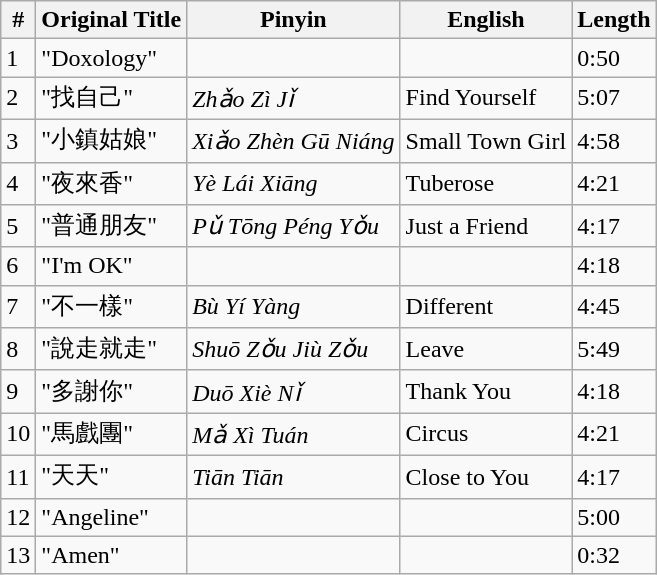<table class="wikitable">
<tr>
<th>#</th>
<th>Original Title</th>
<th>Pinyin</th>
<th>English</th>
<th>Length</th>
</tr>
<tr>
<td>1</td>
<td>"Doxology"</td>
<td></td>
<td></td>
<td>0:50</td>
</tr>
<tr>
<td>2</td>
<td>"找自己"</td>
<td><em>Zhǎo Zì Jǐ</em></td>
<td>Find Yourself</td>
<td>5:07</td>
</tr>
<tr>
<td>3</td>
<td>"小鎮姑娘"</td>
<td><em>Xiǎo Zhèn Gū Niáng</em></td>
<td>Small Town Girl</td>
<td>4:58</td>
</tr>
<tr>
<td>4</td>
<td>"夜來香"</td>
<td><em>Yè Lái Xiāng</em></td>
<td>Tuberose</td>
<td>4:21</td>
</tr>
<tr>
<td>5</td>
<td>"普通朋友"</td>
<td><em>Pǔ Tōng Péng Yǒu</em></td>
<td>Just a Friend</td>
<td>4:17</td>
</tr>
<tr>
<td>6</td>
<td>"I'm OK"</td>
<td></td>
<td></td>
<td>4:18</td>
</tr>
<tr>
<td>7</td>
<td>"不一樣"</td>
<td><em>Bù Yí Yàng</em></td>
<td>Different</td>
<td>4:45</td>
</tr>
<tr>
<td>8</td>
<td>"說走就走"</td>
<td><em>Shuō Zǒu Jiù Zǒu</em></td>
<td>Leave</td>
<td>5:49</td>
</tr>
<tr>
<td>9</td>
<td>"多謝你"</td>
<td><em>Duō Xiè Nǐ</em></td>
<td>Thank You</td>
<td>4:18</td>
</tr>
<tr>
<td>10</td>
<td>"馬戲團"</td>
<td><em>Mǎ Xì Tuán</em></td>
<td>Circus</td>
<td>4:21</td>
</tr>
<tr>
<td>11</td>
<td>"天天"</td>
<td><em>Tiān Tiān</em></td>
<td>Close to You</td>
<td>4:17</td>
</tr>
<tr>
<td>12</td>
<td>"Angeline"</td>
<td></td>
<td></td>
<td>5:00</td>
</tr>
<tr>
<td>13</td>
<td>"Amen"</td>
<td></td>
<td></td>
<td>0:32</td>
</tr>
</table>
